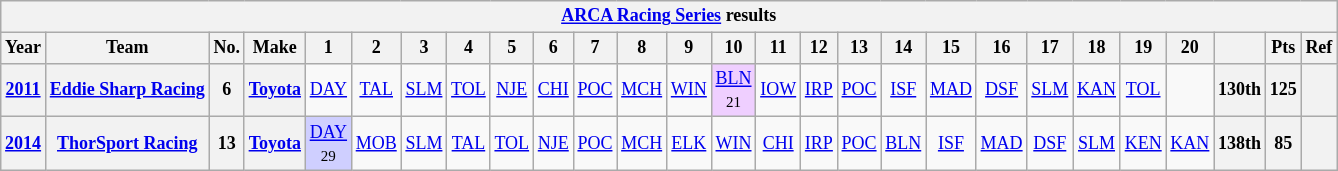<table class="wikitable" style="text-align:center; font-size:75%">
<tr>
<th colspan=45><a href='#'>ARCA Racing Series</a> results</th>
</tr>
<tr>
<th>Year</th>
<th>Team</th>
<th>No.</th>
<th>Make</th>
<th>1</th>
<th>2</th>
<th>3</th>
<th>4</th>
<th>5</th>
<th>6</th>
<th>7</th>
<th>8</th>
<th>9</th>
<th>10</th>
<th>11</th>
<th>12</th>
<th>13</th>
<th>14</th>
<th>15</th>
<th>16</th>
<th>17</th>
<th>18</th>
<th>19</th>
<th>20</th>
<th></th>
<th>Pts</th>
<th>Ref</th>
</tr>
<tr>
<th><a href='#'>2011</a></th>
<th><a href='#'>Eddie Sharp Racing</a></th>
<th>6</th>
<th><a href='#'>Toyota</a></th>
<td><a href='#'>DAY</a></td>
<td><a href='#'>TAL</a></td>
<td><a href='#'>SLM</a></td>
<td><a href='#'>TOL</a></td>
<td><a href='#'>NJE</a></td>
<td><a href='#'>CHI</a></td>
<td><a href='#'>POC</a></td>
<td><a href='#'>MCH</a></td>
<td><a href='#'>WIN</a></td>
<td style="background:#EFCFFF;"><a href='#'>BLN</a><br><small>21</small></td>
<td><a href='#'>IOW</a></td>
<td><a href='#'>IRP</a></td>
<td><a href='#'>POC</a></td>
<td><a href='#'>ISF</a></td>
<td><a href='#'>MAD</a></td>
<td><a href='#'>DSF</a></td>
<td><a href='#'>SLM</a></td>
<td><a href='#'>KAN</a></td>
<td><a href='#'>TOL</a></td>
<td></td>
<th>130th</th>
<th>125</th>
<th></th>
</tr>
<tr>
<th><a href='#'>2014</a></th>
<th><a href='#'>ThorSport Racing</a></th>
<th>13</th>
<th><a href='#'>Toyota</a></th>
<td style="background:#CFCFFF;"><a href='#'>DAY</a><br><small>29</small></td>
<td><a href='#'>MOB</a></td>
<td><a href='#'>SLM</a></td>
<td><a href='#'>TAL</a></td>
<td><a href='#'>TOL</a></td>
<td><a href='#'>NJE</a></td>
<td><a href='#'>POC</a></td>
<td><a href='#'>MCH</a></td>
<td><a href='#'>ELK</a></td>
<td><a href='#'>WIN</a></td>
<td><a href='#'>CHI</a></td>
<td><a href='#'>IRP</a></td>
<td><a href='#'>POC</a></td>
<td><a href='#'>BLN</a></td>
<td><a href='#'>ISF</a></td>
<td><a href='#'>MAD</a></td>
<td><a href='#'>DSF</a></td>
<td><a href='#'>SLM</a></td>
<td><a href='#'>KEN</a></td>
<td><a href='#'>KAN</a></td>
<th>138th</th>
<th>85</th>
<th></th>
</tr>
</table>
